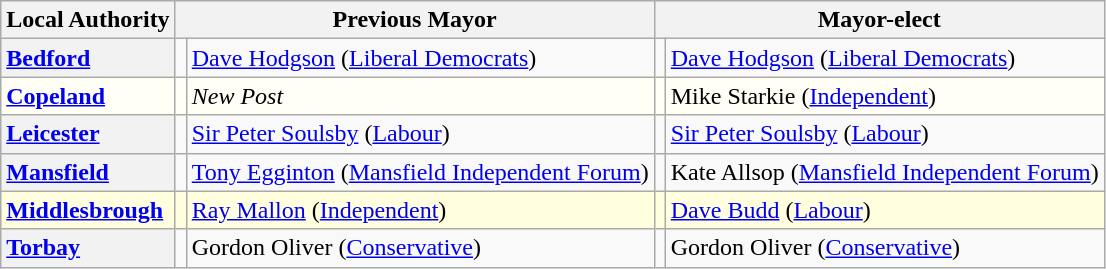<table class="wikitable">
<tr>
<th scope="col">Local Authority</th>
<th colspan=2>Previous Mayor</th>
<th colspan=2>Mayor-elect</th>
</tr>
<tr>
<th scope="row" style="text-align: left;"><a href='#'>Bedford</a></th>
<td></td>
<td><a href='#'>Dave Hodgson</a> (<a href='#'>Liberal Democrats</a>)</td>
<td></td>
<td><a href='#'>Dave Hodgson</a> (<a href='#'>Liberal Democrats</a>)</td>
</tr>
<tr style="background:#fffff5">
<th scope="row" style="text-align: left; background:#fffff5"><a href='#'>Copeland</a></th>
<td></td>
<td><em>New Post</em></td>
<td></td>
<td>Mike Starkie (<a href='#'>Independent</a>)</td>
</tr>
<tr>
<th scope="row" style="text-align: left;"><a href='#'>Leicester</a></th>
<td></td>
<td><a href='#'>Sir Peter Soulsby</a> (<a href='#'>Labour</a>)</td>
<td></td>
<td><a href='#'>Sir Peter Soulsby</a> (<a href='#'>Labour</a>)</td>
</tr>
<tr>
<th scope="row" style="text-align: left;"><a href='#'>Mansfield</a></th>
<td></td>
<td><a href='#'>Tony Egginton</a> (<a href='#'>Mansfield Independent Forum</a>)</td>
<td></td>
<td>Kate Allsop (<a href='#'>Mansfield Independent Forum</a>)</td>
</tr>
<tr style="background:lightyellow">
<th scope="row" style="text-align: left; background:lightyellow"><a href='#'>Middlesbrough</a></th>
<td></td>
<td><a href='#'>Ray Mallon</a> (<a href='#'>Independent</a>)</td>
<td></td>
<td><a href='#'>Dave Budd</a> (<a href='#'>Labour</a>)</td>
</tr>
<tr>
<th scope="row" style="text-align: left;"><a href='#'>Torbay</a></th>
<td></td>
<td>Gordon Oliver (<a href='#'>Conservative</a>)</td>
<td></td>
<td>Gordon Oliver (<a href='#'>Conservative</a>)</td>
</tr>
</table>
